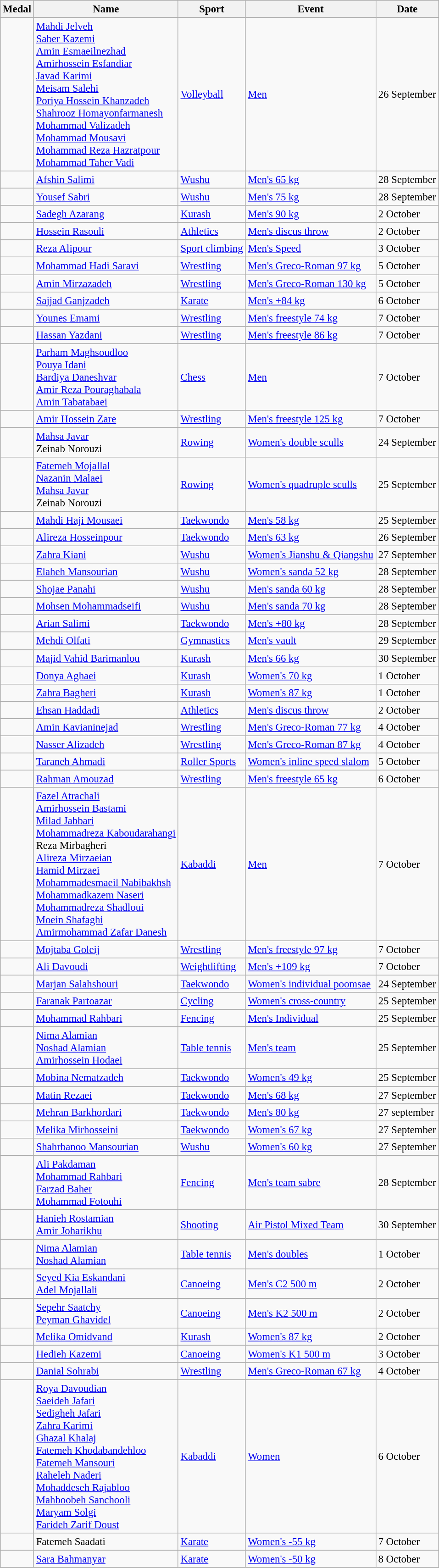<table class="wikitable sortable"  style="font-size:95%">
<tr>
<th>Medal</th>
<th>Name</th>
<th>Sport</th>
<th>Event</th>
<th>Date</th>
</tr>
<tr>
<td></td>
<td><a href='#'>Mahdi Jelveh</a><br><a href='#'>Saber Kazemi</a><br><a href='#'>Amin Esmaeilnezhad</a><br><a href='#'>Amirhossein Esfandiar</a><br><a href='#'>Javad Karimi</a><br><a href='#'>Meisam Salehi</a><br><a href='#'>Poriya Hossein Khanzadeh</a><br><a href='#'>Shahrooz Homayonfarmanesh</a><br><a href='#'>Mohammad Valizadeh</a><br><a href='#'>Mohammad Mousavi</a> <br><a href='#'>Mohammad Reza Hazratpour</a><br><a href='#'>Mohammad Taher Vadi</a></td>
<td><a href='#'>Volleyball</a></td>
<td><a href='#'>Men</a></td>
<td>26 September</td>
</tr>
<tr>
<td></td>
<td><a href='#'>Afshin Salimi</a></td>
<td><a href='#'>Wushu</a></td>
<td><a href='#'>Men's 65 kg</a></td>
<td>28 September</td>
</tr>
<tr>
<td></td>
<td><a href='#'>Yousef Sabri</a></td>
<td><a href='#'>Wushu</a></td>
<td><a href='#'>Men's 75 kg</a></td>
<td>28 September</td>
</tr>
<tr>
<td></td>
<td><a href='#'>Sadegh Azarang</a></td>
<td><a href='#'>Kurash</a></td>
<td><a href='#'>Men's 90 kg</a></td>
<td>2 October</td>
</tr>
<tr>
<td></td>
<td><a href='#'>Hossein Rasouli</a></td>
<td><a href='#'>Athletics</a></td>
<td><a href='#'>Men's discus throw</a></td>
<td>2 October</td>
</tr>
<tr>
<td></td>
<td><a href='#'>Reza Alipour</a></td>
<td><a href='#'>Sport climbing</a></td>
<td><a href='#'>Men's Speed</a></td>
<td>3 October</td>
</tr>
<tr>
<td></td>
<td><a href='#'>Mohammad Hadi Saravi</a></td>
<td><a href='#'>Wrestling</a></td>
<td><a href='#'>Men's Greco-Roman 97 kg</a></td>
<td>5 October</td>
</tr>
<tr>
<td></td>
<td><a href='#'>Amin Mirzazadeh</a></td>
<td><a href='#'>Wrestling</a></td>
<td><a href='#'>Men's Greco-Roman 130 kg</a></td>
<td>5 October</td>
</tr>
<tr>
<td></td>
<td><a href='#'>Sajjad Ganjzadeh</a></td>
<td><a href='#'>Karate</a></td>
<td><a href='#'>Men's +84 kg</a></td>
<td>6 October</td>
</tr>
<tr>
<td></td>
<td><a href='#'>Younes Emami</a></td>
<td><a href='#'>Wrestling</a></td>
<td><a href='#'>Men's freestyle 74 kg</a></td>
<td>7 October</td>
</tr>
<tr>
<td></td>
<td><a href='#'>Hassan Yazdani</a></td>
<td><a href='#'>Wrestling</a></td>
<td><a href='#'>Men's freestyle 86 kg</a></td>
<td>7 October</td>
</tr>
<tr>
<td></td>
<td><a href='#'>Parham Maghsoudloo</a><br><a href='#'>Pouya Idani</a><br><a href='#'>Bardiya Daneshvar</a><br><a href='#'>Amir Reza Pouraghabala</a><br><a href='#'>Amin Tabatabaei</a></td>
<td><a href='#'>Chess</a></td>
<td><a href='#'>Men</a></td>
<td>7 October</td>
</tr>
<tr>
<td></td>
<td><a href='#'>Amir Hossein Zare</a></td>
<td><a href='#'>Wrestling</a></td>
<td><a href='#'>Men's freestyle 125 kg</a></td>
<td>7 October</td>
</tr>
<tr>
<td></td>
<td><a href='#'>Mahsa Javar</a><br>Zeinab Norouzi</td>
<td><a href='#'>Rowing</a></td>
<td><a href='#'>Women's double sculls</a></td>
<td>24 September</td>
</tr>
<tr>
<td></td>
<td><a href='#'>Fatemeh Mojallal</a><br><a href='#'>Nazanin Malaei</a><br><a href='#'>Mahsa Javar</a><br>Zeinab Norouzi</td>
<td><a href='#'>Rowing</a></td>
<td><a href='#'>Women's quadruple sculls</a></td>
<td>25 September</td>
</tr>
<tr>
<td></td>
<td><a href='#'>Mahdi Haji Mousaei</a></td>
<td><a href='#'>Taekwondo</a></td>
<td><a href='#'>Men's 58 kg</a></td>
<td>25 September</td>
</tr>
<tr>
<td></td>
<td><a href='#'>Alireza Hosseinpour</a></td>
<td><a href='#'>Taekwondo</a></td>
<td><a href='#'>Men's 63 kg</a></td>
<td>26 September</td>
</tr>
<tr>
<td></td>
<td><a href='#'>Zahra Kiani</a></td>
<td><a href='#'>Wushu</a></td>
<td><a href='#'>Women's Jianshu & Qiangshu</a></td>
<td>27 September</td>
</tr>
<tr>
<td></td>
<td><a href='#'>Elaheh Mansourian</a></td>
<td><a href='#'>Wushu</a></td>
<td><a href='#'>Women's sanda 52 kg</a></td>
<td>28 September</td>
</tr>
<tr>
<td></td>
<td><a href='#'>Shojae Panahi</a></td>
<td><a href='#'>Wushu</a></td>
<td><a href='#'>Men's sanda 60 kg</a></td>
<td>28 September</td>
</tr>
<tr>
<td></td>
<td><a href='#'>Mohsen Mohammadseifi</a></td>
<td><a href='#'>Wushu</a></td>
<td><a href='#'>Men's sanda 70 kg</a></td>
<td>28 September</td>
</tr>
<tr>
<td></td>
<td><a href='#'>Arian Salimi</a></td>
<td><a href='#'>Taekwondo</a></td>
<td><a href='#'>Men's +80 kg</a></td>
<td>28 September</td>
</tr>
<tr>
<td></td>
<td><a href='#'>Mehdi Olfati</a></td>
<td><a href='#'>Gymnastics</a></td>
<td><a href='#'>Men's vault</a></td>
<td>29 September</td>
</tr>
<tr>
<td></td>
<td><a href='#'>Majid Vahid Barimanlou</a></td>
<td><a href='#'>Kurash</a></td>
<td><a href='#'>Men's 66 kg</a></td>
<td>30 September</td>
</tr>
<tr>
<td></td>
<td><a href='#'>Donya Aghaei</a></td>
<td><a href='#'>Kurash</a></td>
<td><a href='#'>Women's 70 kg</a></td>
<td>1 October</td>
</tr>
<tr>
<td></td>
<td><a href='#'>Zahra Bagheri</a></td>
<td><a href='#'>Kurash</a></td>
<td><a href='#'>Women's 87 kg</a></td>
<td>1 October</td>
</tr>
<tr>
<td></td>
<td><a href='#'>Ehsan Haddadi</a></td>
<td><a href='#'>Athletics</a></td>
<td><a href='#'>Men's discus throw</a></td>
<td>2 October</td>
</tr>
<tr>
<td></td>
<td><a href='#'>Amin Kavianinejad</a></td>
<td><a href='#'>Wrestling</a></td>
<td><a href='#'>Men's Greco-Roman 77 kg</a></td>
<td>4 October</td>
</tr>
<tr>
<td></td>
<td><a href='#'>Nasser Alizadeh</a></td>
<td><a href='#'>Wrestling</a></td>
<td><a href='#'>Men's Greco-Roman 87 kg</a></td>
<td>4 October</td>
</tr>
<tr>
<td></td>
<td><a href='#'>Taraneh Ahmadi</a></td>
<td><a href='#'>Roller Sports</a></td>
<td><a href='#'>Women's inline speed slalom</a></td>
<td>5 October</td>
</tr>
<tr>
<td></td>
<td><a href='#'>Rahman Amouzad</a></td>
<td><a href='#'>Wrestling</a></td>
<td><a href='#'>Men's freestyle 65 kg</a></td>
<td>6 October</td>
</tr>
<tr>
<td></td>
<td><a href='#'>Fazel Atrachali</a><br><a href='#'>Amirhossein Bastami</a><br><a href='#'>Milad Jabbari</a><br><a href='#'>Mohammadreza Kaboudarahangi</a><br>Reza Mirbagheri<br><a href='#'>Alireza Mirzaeian</a><br><a href='#'>Hamid Mirzaei</a><br><a href='#'>Mohammadesmaeil Nabibakhsh</a><br><a href='#'>Mohammadkazem Naseri</a><br><a href='#'>Mohammadreza Shadloui</a><br><a href='#'>Moein Shafaghi</a><br><a href='#'>Amirmohammad Zafar Danesh</a></td>
<td><a href='#'>Kabaddi</a></td>
<td><a href='#'>Men</a></td>
<td>7 October</td>
</tr>
<tr>
<td></td>
<td><a href='#'>Mojtaba Goleij</a></td>
<td><a href='#'>Wrestling</a></td>
<td><a href='#'>Men's freestyle 97 kg</a></td>
<td>7 October</td>
</tr>
<tr>
<td></td>
<td><a href='#'>Ali Davoudi</a></td>
<td><a href='#'>Weightlifting</a></td>
<td><a href='#'>Men's +109 kg</a></td>
<td>7 October</td>
</tr>
<tr>
<td></td>
<td><a href='#'>Marjan Salahshouri</a></td>
<td><a href='#'>Taekwondo</a></td>
<td><a href='#'>Women's individual poomsae</a></td>
<td>24 September</td>
</tr>
<tr>
<td></td>
<td><a href='#'>Faranak Partoazar</a></td>
<td><a href='#'>Cycling</a></td>
<td><a href='#'>Women's cross-country</a></td>
<td>25 September</td>
</tr>
<tr>
<td></td>
<td><a href='#'>Mohammad Rahbari</a></td>
<td><a href='#'>Fencing</a></td>
<td><a href='#'>Men's Individual</a></td>
<td>25 September</td>
</tr>
<tr>
<td></td>
<td><a href='#'>Nima Alamian</a><br><a href='#'>Noshad Alamian</a><br><a href='#'>Amirhossein Hodaei</a></td>
<td><a href='#'>Table tennis</a></td>
<td><a href='#'>Men's team</a></td>
<td>25 September</td>
</tr>
<tr>
<td></td>
<td><a href='#'>Mobina Nematzadeh</a></td>
<td><a href='#'>Taekwondo</a></td>
<td><a href='#'>Women's 49 kg</a></td>
<td>25 September</td>
</tr>
<tr>
<td></td>
<td><a href='#'>Matin Rezaei</a></td>
<td><a href='#'>Taekwondo</a></td>
<td><a href='#'>Men's 68 kg</a></td>
<td>27 September</td>
</tr>
<tr>
<td></td>
<td><a href='#'>Mehran Barkhordari</a></td>
<td><a href='#'>Taekwondo</a></td>
<td><a href='#'>Men's 80 kg</a></td>
<td>27 september</td>
</tr>
<tr>
<td></td>
<td><a href='#'>Melika Mirhosseini</a></td>
<td><a href='#'>Taekwondo</a></td>
<td><a href='#'>Women's 67 kg</a></td>
<td>27 September</td>
</tr>
<tr>
<td></td>
<td><a href='#'>Shahrbanoo Mansourian</a></td>
<td><a href='#'>Wushu</a></td>
<td><a href='#'>Women's 60 kg</a></td>
<td>27 September</td>
</tr>
<tr>
<td></td>
<td><a href='#'>Ali Pakdaman</a><br><a href='#'>Mohammad Rahbari</a><br><a href='#'>Farzad Baher</a><br><a href='#'>Mohammad Fotouhi</a></td>
<td><a href='#'>Fencing</a></td>
<td><a href='#'>Men's team sabre</a></td>
<td>28 September</td>
</tr>
<tr>
<td></td>
<td><a href='#'>Hanieh Rostamian</a><br><a href='#'>Amir Joharikhu</a></td>
<td><a href='#'>Shooting</a></td>
<td><a href='#'>Air Pistol Mixed Team</a></td>
<td>30 September</td>
</tr>
<tr>
<td></td>
<td><a href='#'>Nima Alamian</a><br><a href='#'>Noshad Alamian</a></td>
<td><a href='#'>Table tennis</a></td>
<td><a href='#'>Men's doubles</a></td>
<td>1 October</td>
</tr>
<tr>
<td></td>
<td><a href='#'>Seyed Kia Eskandani</a><br><a href='#'>Adel Mojallali</a></td>
<td><a href='#'>Canoeing</a></td>
<td><a href='#'>Men's C2 500 m</a></td>
<td>2 October</td>
</tr>
<tr>
<td></td>
<td><a href='#'>Sepehr Saatchy</a><br><a href='#'>Peyman Ghavidel</a></td>
<td><a href='#'>Canoeing</a></td>
<td><a href='#'>Men's K2 500 m</a></td>
<td>2 October</td>
</tr>
<tr>
<td></td>
<td><a href='#'>Melika Omidvand</a></td>
<td><a href='#'>Kurash</a></td>
<td><a href='#'>Women's 87 kg</a></td>
<td>2 October</td>
</tr>
<tr>
<td></td>
<td><a href='#'>Hedieh Kazemi</a></td>
<td><a href='#'>Canoeing</a></td>
<td><a href='#'>Women's K1 500 m</a></td>
<td>3 October</td>
</tr>
<tr>
<td></td>
<td><a href='#'>Danial Sohrabi</a></td>
<td><a href='#'>Wrestling</a></td>
<td><a href='#'>Men's Greco-Roman 67 kg</a></td>
<td>4 October</td>
</tr>
<tr>
<td></td>
<td><a href='#'>Roya Davoudian</a><br><a href='#'>Saeideh Jafari</a><br><a href='#'>Sedigheh Jafari</a><br><a href='#'>Zahra Karimi</a><br><a href='#'>Ghazal Khalaj</a><br><a href='#'>Fatemeh Khodabandehloo</a><br><a href='#'>Fatemeh Mansouri</a><br><a href='#'>Raheleh Naderi</a><br><a href='#'>Mohaddeseh Rajabloo</a><br><a href='#'>Mahboobeh Sanchooli</a><br><a href='#'>Maryam Solgi</a><br><a href='#'>Farideh Zarif Doust</a></td>
<td><a href='#'>Kabaddi</a></td>
<td><a href='#'>Women</a></td>
<td>6 October</td>
</tr>
<tr>
<td></td>
<td>Fatemeh Saadati</td>
<td><a href='#'>Karate</a></td>
<td><a href='#'>Women's -55 kg</a></td>
<td>7 October</td>
</tr>
<tr>
<td></td>
<td><a href='#'>Sara Bahmanyar</a></td>
<td><a href='#'>Karate</a></td>
<td><a href='#'>Women's -50 kg</a></td>
<td>8 October</td>
</tr>
</table>
